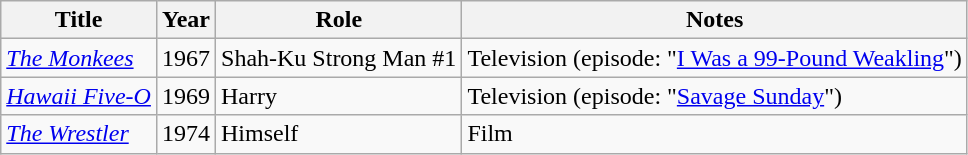<table class="wikitable sortable">
<tr>
<th>Title</th>
<th>Year</th>
<th>Role</th>
<th>Notes</th>
</tr>
<tr>
<td><em><a href='#'>The Monkees</a></em></td>
<td>1967</td>
<td>Shah-Ku Strong Man #1</td>
<td>Television (episode: "<a href='#'>I Was a 99-Pound Weakling</a>")</td>
</tr>
<tr>
<td><em><a href='#'>Hawaii Five-O</a></em></td>
<td>1969</td>
<td>Harry</td>
<td>Television (episode: "<a href='#'>Savage Sunday</a>")</td>
</tr>
<tr>
<td><em><a href='#'>The Wrestler</a></em></td>
<td>1974</td>
<td>Himself</td>
<td>Film</td>
</tr>
</table>
